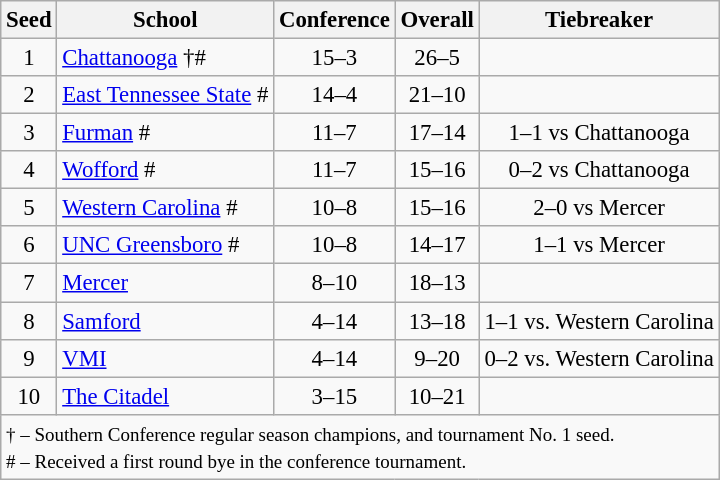<table class="wikitable" style="white-space:nowrap; font-size:95%; text-align:center">
<tr>
<th>Seed</th>
<th>School</th>
<th>Conference</th>
<th>Overall</th>
<th>Tiebreaker</th>
</tr>
<tr>
<td>1</td>
<td align=left><a href='#'>Chattanooga</a> †#</td>
<td>15–3</td>
<td>26–5</td>
<td></td>
</tr>
<tr Chattanooga>
<td>2</td>
<td align=left><a href='#'>East Tennessee State</a> #</td>
<td>14–4</td>
<td>21–10</td>
<td></td>
</tr>
<tr>
<td>3</td>
<td align=left><a href='#'>Furman</a> #</td>
<td>11–7</td>
<td>17–14</td>
<td>1–1 vs Chattanooga</td>
</tr>
<tr>
<td>4</td>
<td align=left><a href='#'>Wofford</a> #</td>
<td>11–7</td>
<td>15–16</td>
<td>0–2 vs Chattanooga</td>
</tr>
<tr>
<td>5</td>
<td align=left><a href='#'>Western Carolina</a> #</td>
<td>10–8</td>
<td>15–16</td>
<td>2–0 vs Mercer</td>
</tr>
<tr>
<td>6</td>
<td align=left><a href='#'>UNC Greensboro</a> #</td>
<td>10–8</td>
<td>14–17</td>
<td>1–1 vs Mercer</td>
</tr>
<tr>
<td>7</td>
<td align=left><a href='#'>Mercer</a></td>
<td>8–10</td>
<td>18–13</td>
<td></td>
</tr>
<tr>
<td>8</td>
<td align=left><a href='#'>Samford</a></td>
<td>4–14</td>
<td>13–18</td>
<td>1–1 vs. Western Carolina</td>
</tr>
<tr>
<td>9</td>
<td align=left><a href='#'>VMI</a></td>
<td>4–14</td>
<td>9–20</td>
<td>0–2 vs. Western Carolina</td>
</tr>
<tr>
<td>10</td>
<td align=left><a href='#'>The Citadel</a></td>
<td>3–15</td>
<td>10–21</td>
<td></td>
</tr>
<tr>
<td colspan=6 align=left><small>† – Southern Conference regular season champions, and tournament No. 1 seed.<br># – Received a first round bye in the conference tournament.</small></td>
</tr>
</table>
